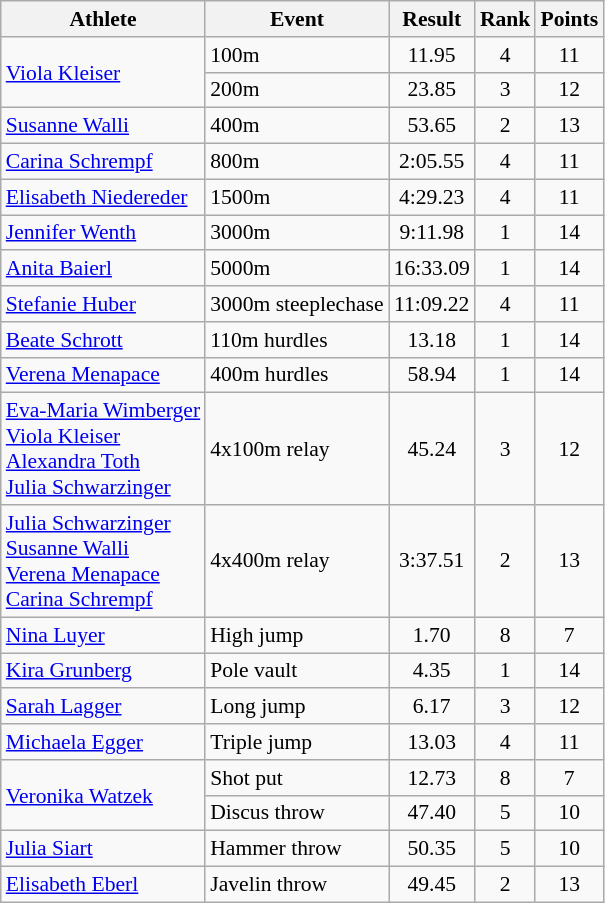<table class=wikitable style="font-size:90%">
<tr>
<th>Athlete</th>
<th>Event</th>
<th>Result</th>
<th>Rank</th>
<th>Points</th>
</tr>
<tr align=center>
<td align=left rowspan=2><a href='#'>Viola Kleiser</a></td>
<td align=left>100m</td>
<td>11.95</td>
<td>4</td>
<td>11</td>
</tr>
<tr align=center>
<td align=left>200m</td>
<td>23.85</td>
<td>3</td>
<td>12</td>
</tr>
<tr align=center>
<td align=left><a href='#'>Susanne Walli</a></td>
<td align=left>400m</td>
<td>53.65</td>
<td>2</td>
<td>13</td>
</tr>
<tr align=center>
<td align=left><a href='#'>Carina Schrempf</a></td>
<td align=left>800m</td>
<td>2:05.55</td>
<td>4</td>
<td>11</td>
</tr>
<tr align=center>
<td align=left><a href='#'>Elisabeth Niedereder</a></td>
<td align=left>1500m</td>
<td>4:29.23</td>
<td>4</td>
<td>11</td>
</tr>
<tr align=center>
<td align=left><a href='#'>Jennifer Wenth</a></td>
<td align=left>3000m</td>
<td>9:11.98</td>
<td>1</td>
<td>14</td>
</tr>
<tr align=center>
<td align=left><a href='#'>Anita Baierl</a></td>
<td align=left>5000m</td>
<td>16:33.09</td>
<td>1</td>
<td>14</td>
</tr>
<tr align=center>
<td align=left><a href='#'>Stefanie Huber</a></td>
<td align=left>3000m steeplechase</td>
<td>11:09.22</td>
<td>4</td>
<td>11</td>
</tr>
<tr align=center>
<td align=left><a href='#'>Beate Schrott</a></td>
<td align=left>110m hurdles</td>
<td>13.18</td>
<td>1</td>
<td>14</td>
</tr>
<tr align=center>
<td align=left><a href='#'>Verena Menapace</a></td>
<td align=left>400m hurdles</td>
<td>58.94</td>
<td>1</td>
<td>14</td>
</tr>
<tr align=center>
<td align=left><a href='#'>Eva-Maria Wimberger</a><br><a href='#'>Viola Kleiser</a><br><a href='#'>Alexandra Toth</a><br><a href='#'>Julia Schwarzinger</a></td>
<td align=left>4x100m relay</td>
<td>45.24</td>
<td>3</td>
<td>12</td>
</tr>
<tr align=center>
<td align=left><a href='#'>Julia Schwarzinger</a><br><a href='#'>Susanne Walli</a><br><a href='#'>Verena Menapace</a><br><a href='#'>Carina Schrempf</a></td>
<td align=left>4x400m relay</td>
<td>3:37.51</td>
<td>2</td>
<td>13</td>
</tr>
<tr align=center>
<td align=left><a href='#'>Nina Luyer</a></td>
<td align=left>High jump</td>
<td>1.70</td>
<td>8</td>
<td>7</td>
</tr>
<tr align=center>
<td align=left><a href='#'>Kira Grunberg</a></td>
<td align=left>Pole vault</td>
<td>4.35</td>
<td>1</td>
<td>14</td>
</tr>
<tr align=center>
<td align=left><a href='#'>Sarah Lagger</a></td>
<td align=left>Long jump</td>
<td>6.17</td>
<td>3</td>
<td>12</td>
</tr>
<tr align=center>
<td align=left><a href='#'>Michaela Egger</a></td>
<td align=left>Triple jump</td>
<td>13.03</td>
<td>4</td>
<td>11</td>
</tr>
<tr align=center>
<td align=left rowspan=2><a href='#'>Veronika Watzek</a></td>
<td align=left>Shot put</td>
<td>12.73</td>
<td>8</td>
<td>7</td>
</tr>
<tr align=center>
<td align=left>Discus throw</td>
<td>47.40</td>
<td>5</td>
<td>10</td>
</tr>
<tr align=center>
<td align=left><a href='#'>Julia Siart</a></td>
<td align=left>Hammer throw</td>
<td>50.35</td>
<td>5</td>
<td>10</td>
</tr>
<tr align=center>
<td align=left><a href='#'>Elisabeth Eberl</a></td>
<td align=left>Javelin throw</td>
<td>49.45</td>
<td>2</td>
<td>13</td>
</tr>
</table>
